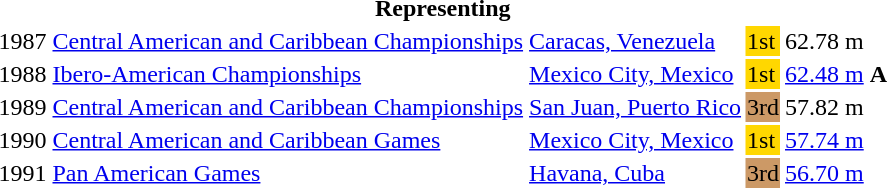<table>
<tr>
<th colspan="5">Representing </th>
</tr>
<tr>
<td>1987</td>
<td><a href='#'>Central American and Caribbean Championships</a></td>
<td><a href='#'>Caracas, Venezuela</a></td>
<td bgcolor="gold">1st</td>
<td>62.78 m</td>
</tr>
<tr>
<td>1988</td>
<td><a href='#'>Ibero-American Championships</a></td>
<td><a href='#'>Mexico City, Mexico</a></td>
<td bgcolor=gold>1st</td>
<td><a href='#'>62.48 m</a> <strong>A</strong></td>
</tr>
<tr>
<td>1989</td>
<td><a href='#'>Central American and Caribbean Championships</a></td>
<td><a href='#'>San Juan, Puerto Rico</a></td>
<td bgcolor="cc9966">3rd</td>
<td>57.82 m</td>
</tr>
<tr>
<td>1990</td>
<td><a href='#'>Central American and Caribbean Games</a></td>
<td><a href='#'>Mexico City, Mexico</a></td>
<td bgcolor="gold">1st</td>
<td><a href='#'>57.74 m</a></td>
</tr>
<tr>
<td>1991</td>
<td><a href='#'>Pan American Games</a></td>
<td><a href='#'>Havana, Cuba</a></td>
<td bgcolor="cc9966">3rd</td>
<td><a href='#'>56.70 m</a></td>
</tr>
</table>
